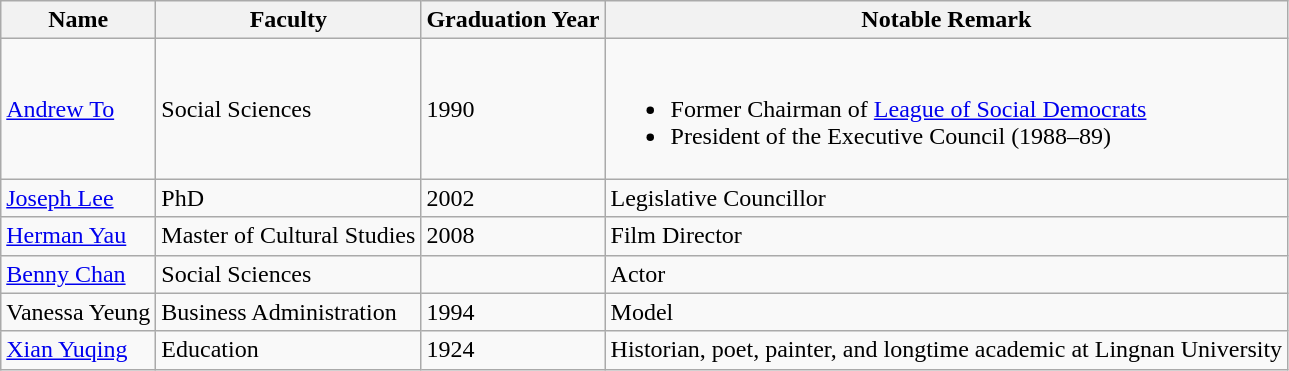<table class="wikitable">
<tr>
<th>Name</th>
<th>Faculty</th>
<th>Graduation Year</th>
<th>Notable Remark</th>
</tr>
<tr>
<td><a href='#'>Andrew To</a></td>
<td>Social Sciences</td>
<td>1990</td>
<td><br><ul><li>Former Chairman of <a href='#'>League of Social Democrats</a></li><li>President of the Executive Council (1988–89)</li></ul></td>
</tr>
<tr>
<td><a href='#'>Joseph Lee</a></td>
<td>PhD</td>
<td>2002</td>
<td>Legislative Councillor</td>
</tr>
<tr>
<td><a href='#'>Herman Yau</a></td>
<td>Master of Cultural Studies</td>
<td>2008</td>
<td>Film Director</td>
</tr>
<tr>
<td><a href='#'>Benny Chan</a></td>
<td>Social Sciences</td>
<td></td>
<td>Actor</td>
</tr>
<tr>
<td>Vanessa Yeung</td>
<td>Business Administration</td>
<td>1994</td>
<td>Model</td>
</tr>
<tr>
<td><a href='#'>Xian Yuqing</a></td>
<td>Education</td>
<td>1924</td>
<td>Historian, poet, painter, and longtime academic at Lingnan University</td>
</tr>
</table>
